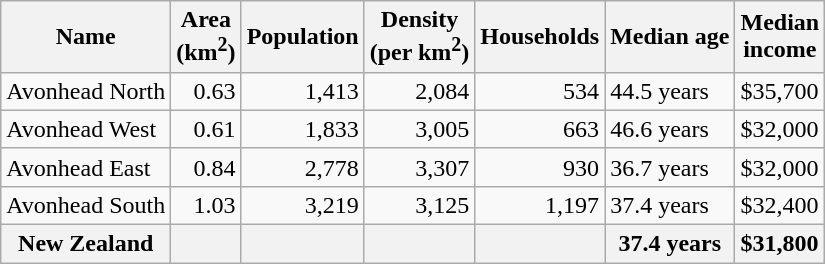<table class="wikitable">
<tr>
<th>Name</th>
<th>Area<br>(km<sup>2</sup>)</th>
<th>Population</th>
<th>Density<br>(per km<sup>2</sup>)</th>
<th>Households</th>
<th>Median age</th>
<th>Median<br>income</th>
</tr>
<tr>
<td>Avonhead North</td>
<td style="text-align:right;">0.63</td>
<td style="text-align:right;">1,413</td>
<td style="text-align:right;">2,084</td>
<td style="text-align:right;">534</td>
<td>44.5 years</td>
<td>$35,700</td>
</tr>
<tr>
<td>Avonhead West</td>
<td style="text-align:right;">0.61</td>
<td style="text-align:right;">1,833</td>
<td style="text-align:right;">3,005</td>
<td style="text-align:right;">663</td>
<td>46.6 years</td>
<td>$32,000</td>
</tr>
<tr>
<td>Avonhead East</td>
<td style="text-align:right;">0.84</td>
<td style="text-align:right;">2,778</td>
<td style="text-align:right;">3,307</td>
<td style="text-align:right;">930</td>
<td>36.7 years</td>
<td>$32,000</td>
</tr>
<tr>
<td>Avonhead South</td>
<td style="text-align:right;">1.03</td>
<td style="text-align:right;">3,219</td>
<td style="text-align:right;">3,125</td>
<td style="text-align:right;">1,197</td>
<td>37.4 years</td>
<td>$32,400</td>
</tr>
<tr>
<th>New Zealand</th>
<th></th>
<th></th>
<th></th>
<th></th>
<th>37.4 years</th>
<th style="text-align:left;">$31,800</th>
</tr>
</table>
